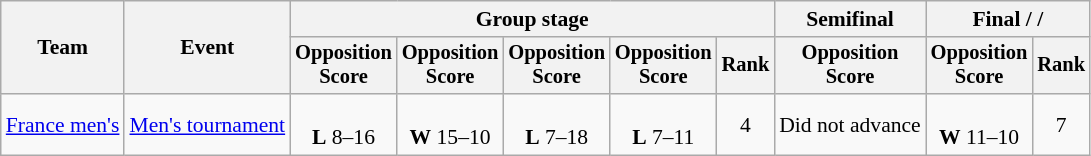<table class="wikitable" style="text-align:center; font-size:90%">
<tr>
<th rowspan=2>Team</th>
<th rowspan=2>Event</th>
<th colspan=5>Group stage</th>
<th>Semifinal</th>
<th colspan=2>Final /  / </th>
</tr>
<tr style="font-size:95%">
<th>Opposition<br>Score</th>
<th>Opposition<br>Score</th>
<th>Opposition<br>Score</th>
<th>Opposition<br>Score</th>
<th>Rank</th>
<th>Opposition<br>Score</th>
<th>Opposition<br>Score</th>
<th>Rank</th>
</tr>
<tr>
<td align=left><a href='#'>France men's</a></td>
<td align=left><a href='#'>Men's tournament</a></td>
<td><br><strong>L</strong> 8–16</td>
<td><br><strong>W</strong> 15–10</td>
<td><br><strong>L</strong> 7–18</td>
<td><br><strong>L</strong> 7–11</td>
<td>4</td>
<td>Did not advance</td>
<td><br><strong>W</strong> 11–10</td>
<td>7</td>
</tr>
</table>
